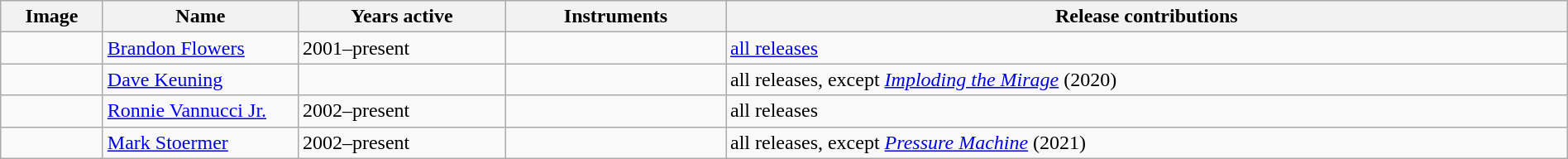<table class="wikitable" width="100%" border="1">
<tr>
<th width="75">Image</th>
<th width="150">Name</th>
<th width="160">Years active</th>
<th width="170">Instruments</th>
<th>Release contributions</th>
</tr>
<tr>
<td></td>
<td><a href='#'>Brandon Flowers</a></td>
<td>2001–present</td>
<td></td>
<td><a href='#'>all releases</a></td>
</tr>
<tr>
<td></td>
<td><a href='#'>Dave Keuning</a></td>
<td></td>
<td></td>
<td>all releases, except <em><a href='#'>Imploding the Mirage</a></em> (2020)</td>
</tr>
<tr>
<td></td>
<td><a href='#'>Ronnie Vannucci Jr.</a></td>
<td>2002–present</td>
<td></td>
<td>all releases</td>
</tr>
<tr>
<td></td>
<td><a href='#'>Mark Stoermer</a></td>
<td>2002–present </td>
<td></td>
<td>all releases, except <em><a href='#'>Pressure Machine</a></em> (2021)</td>
</tr>
</table>
